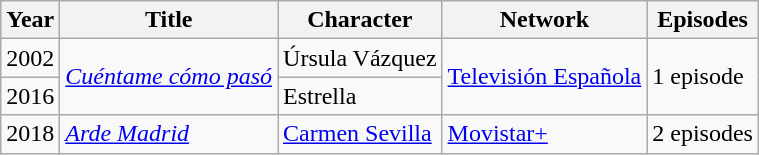<table class="wikitable">
<tr>
<th>Year</th>
<th>Title</th>
<th>Character</th>
<th>Network</th>
<th>Episodes</th>
</tr>
<tr>
<td>2002</td>
<td Rowspan=2><em><a href='#'>Cuéntame cómo pasó</a></em></td>
<td>Úrsula Vázquez</td>
<td Rowspan=2><a href='#'>Televisión Española</a></td>
<td Rowspan=2>1 episode</td>
</tr>
<tr>
<td>2016</td>
<td>Estrella</td>
</tr>
<tr>
<td>2018</td>
<td><em><a href='#'>Arde Madrid</a></em></td>
<td><a href='#'>Carmen Sevilla</a></td>
<td><a href='#'>Movistar+</a></td>
<td>2 episodes</td>
</tr>
</table>
